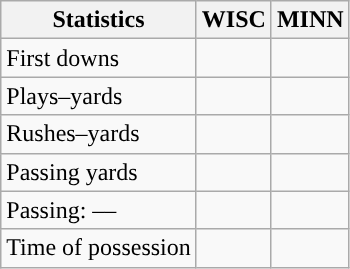<table class="wikitable" style="float:left">
<tr>
<th>Statistics</th>
<th>WISC</th>
<th>MINN</th>
</tr>
<tr>
<td>First downs</td>
<td></td>
<td></td>
</tr>
<tr>
<td>Plays–yards</td>
<td></td>
<td></td>
</tr>
<tr>
<td>Rushes–yards</td>
<td></td>
<td></td>
</tr>
<tr>
<td>Passing yards</td>
<td></td>
<td></td>
</tr>
<tr>
<td>Passing: ––</td>
<td></td>
<td></td>
</tr>
<tr>
<td>Time of possession</td>
<td></td>
<td></td>
</tr>
</table>
